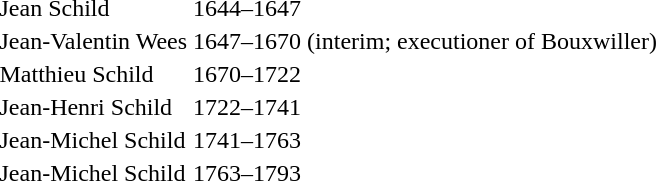<table>
<tr>
<td>Jean Schild</td>
<td>1644–1647</td>
</tr>
<tr>
<td>Jean-Valentin Wees</td>
<td>1647–1670 (interim; executioner of Bouxwiller)</td>
</tr>
<tr>
<td>Matthieu Schild</td>
<td>1670–1722</td>
</tr>
<tr>
<td>Jean-Henri Schild</td>
<td>1722–1741</td>
</tr>
<tr>
<td>Jean-Michel Schild</td>
<td>1741–1763</td>
</tr>
<tr>
<td>Jean-Michel Schild</td>
<td>1763–1793</td>
</tr>
</table>
